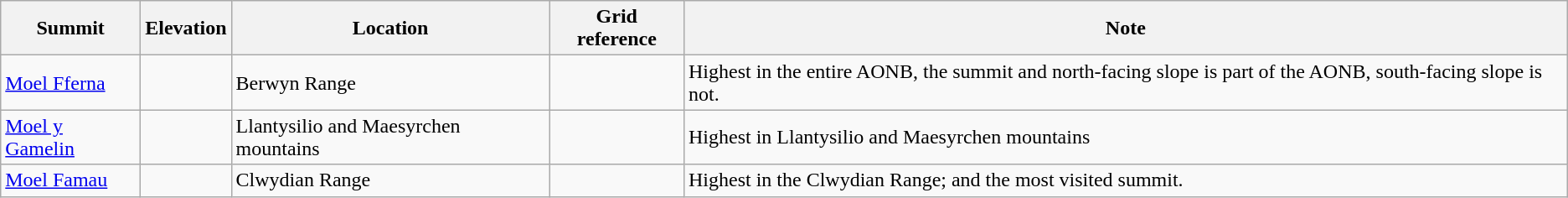<table class="wikitable">
<tr>
<th>Summit</th>
<th>Elevation</th>
<th>Location</th>
<th>Grid reference</th>
<th>Note</th>
</tr>
<tr>
<td><a href='#'>Moel Fferna</a></td>
<td></td>
<td>Berwyn Range</td>
<td></td>
<td>Highest in the entire AONB, the summit and north-facing slope is part of the AONB, south-facing slope is not.</td>
</tr>
<tr>
<td><a href='#'>Moel y Gamelin</a></td>
<td></td>
<td>Llantysilio and Maesyrchen mountains</td>
<td></td>
<td>Highest in Llantysilio and Maesyrchen mountains</td>
</tr>
<tr>
<td><a href='#'>Moel Famau</a></td>
<td></td>
<td>Clwydian Range</td>
<td></td>
<td>Highest in the Clwydian Range; and the most visited summit.</td>
</tr>
</table>
